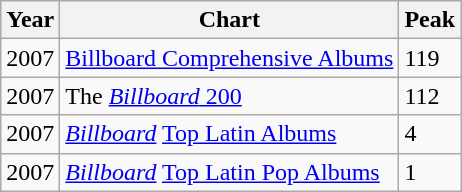<table class="wikitable">
<tr>
<th>Year</th>
<th>Chart</th>
<th>Peak</th>
</tr>
<tr>
<td>2007</td>
<td><a href='#'>Billboard Comprehensive Albums</a></td>
<td>119</td>
</tr>
<tr>
<td>2007</td>
<td>The <a href='#'><em>Billboard</em> 200</a></td>
<td>112</td>
</tr>
<tr>
<td>2007</td>
<td><em><a href='#'>Billboard</a></em> <a href='#'>Top Latin Albums</a></td>
<td>4</td>
</tr>
<tr>
<td>2007</td>
<td><em><a href='#'>Billboard</a></em> <a href='#'>Top Latin Pop Albums</a></td>
<td>1</td>
</tr>
</table>
